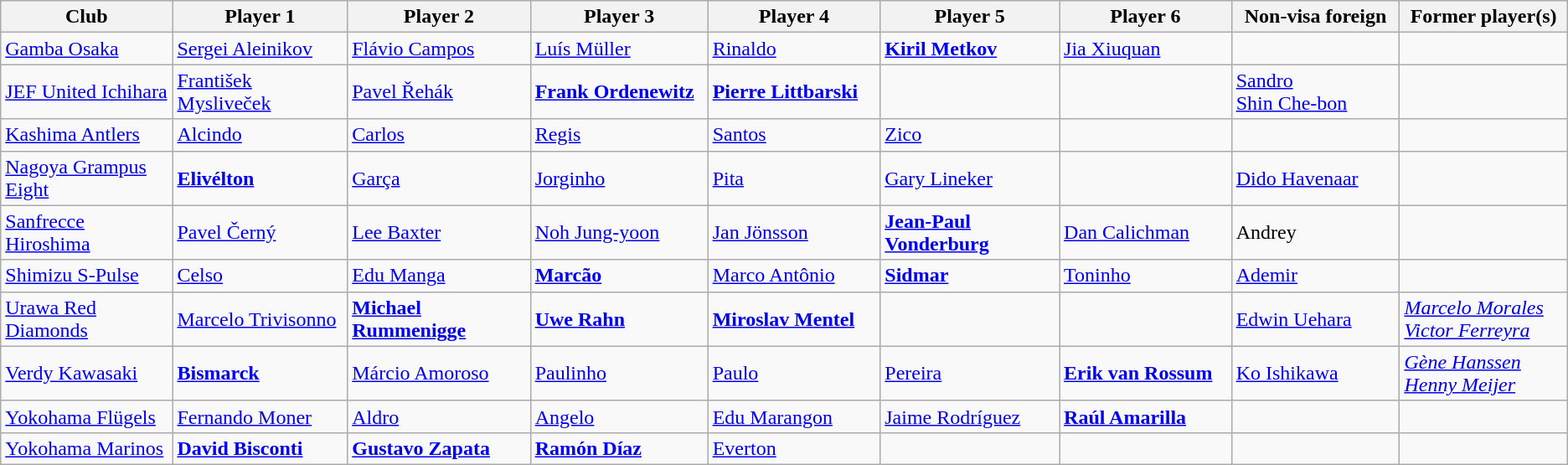<table class="wikitable">
<tr>
<th width="170">Club</th>
<th width="170">Player 1</th>
<th width="170">Player 2</th>
<th width="170">Player 3</th>
<th width="170">Player 4</th>
<th width="170">Player 5</th>
<th width="170">Player 6</th>
<th width="170">Non-visa foreign</th>
<th width="170">Former player(s)</th>
</tr>
<tr>
<td><a href='#'>Gamba Osaka</a></td>
<td> <a href='#'>Sergei Aleinikov</a></td>
<td> <a href='#'>Flávio Campos</a></td>
<td> <a href='#'>Luís Müller</a></td>
<td> <a href='#'>Rinaldo</a></td>
<td> <strong><a href='#'>Kiril Metkov</a></strong></td>
<td> <a href='#'>Jia Xiuquan</a></td>
<td></td>
<td></td>
</tr>
<tr>
<td><a href='#'>JEF United Ichihara</a></td>
<td> <a href='#'>František Mysliveček</a></td>
<td> <a href='#'>Pavel Řehák</a></td>
<td> <strong><a href='#'>Frank Ordenewitz</a></strong></td>
<td> <strong><a href='#'>Pierre Littbarski</a></strong></td>
<td></td>
<td></td>
<td> <a href='#'>Sandro</a><br> <a href='#'>Shin Che-bon</a></td>
<td></td>
</tr>
<tr>
<td><a href='#'>Kashima Antlers</a></td>
<td> <a href='#'>Alcindo</a></td>
<td> <a href='#'>Carlos</a></td>
<td> <a href='#'>Regis</a></td>
<td> <a href='#'>Santos</a></td>
<td> <a href='#'>Zico</a></td>
<td></td>
<td></td>
<td></td>
</tr>
<tr>
<td><a href='#'>Nagoya Grampus Eight</a></td>
<td> <strong><a href='#'>Elivélton</a></strong></td>
<td> <a href='#'>Garça</a></td>
<td> <a href='#'>Jorginho</a></td>
<td> <a href='#'>Pita</a></td>
<td> <a href='#'>Gary Lineker</a></td>
<td></td>
<td> <a href='#'>Dido Havenaar</a></td>
<td></td>
</tr>
<tr>
<td><a href='#'>Sanfrecce Hiroshima</a></td>
<td> <a href='#'>Pavel Černý</a></td>
<td> <a href='#'>Lee Baxter</a></td>
<td> <a href='#'>Noh Jung-yoon</a></td>
<td> <a href='#'>Jan Jönsson</a></td>
<td> <strong><a href='#'>Jean-Paul Vonderburg</a></strong></td>
<td> <a href='#'>Dan Calichman</a></td>
<td> Andrey</td>
<td></td>
</tr>
<tr>
<td><a href='#'>Shimizu S-Pulse</a></td>
<td> <a href='#'>Celso</a></td>
<td> <a href='#'>Edu Manga</a></td>
<td> <strong><a href='#'>Marcão</a></strong></td>
<td> <a href='#'>Marco Antônio</a></td>
<td> <strong><a href='#'>Sidmar</a></strong></td>
<td> <a href='#'>Toninho</a></td>
<td> <a href='#'>Ademir</a></td>
<td></td>
</tr>
<tr>
<td><a href='#'>Urawa Red Diamonds</a></td>
<td> <a href='#'>Marcelo Trivisonno</a></td>
<td> <strong><a href='#'>Michael Rummenigge</a></strong></td>
<td> <strong><a href='#'>Uwe Rahn</a></strong></td>
<td> <strong><a href='#'>Miroslav Mentel</a></strong></td>
<td></td>
<td></td>
<td> <a href='#'>Edwin Uehara</a></td>
<td> <em><a href='#'>Marcelo Morales</a></em><br> <em><a href='#'>Victor Ferreyra</a></em></td>
</tr>
<tr>
<td><a href='#'>Verdy Kawasaki</a></td>
<td> <strong><a href='#'>Bismarck</a></strong></td>
<td> <a href='#'>Márcio Amoroso</a></td>
<td> <a href='#'>Paulinho</a></td>
<td> <a href='#'>Paulo</a></td>
<td> <a href='#'>Pereira</a></td>
<td> <strong><a href='#'>Erik van Rossum</a></strong></td>
<td> <a href='#'>Ko Ishikawa</a></td>
<td> <em><a href='#'>Gène Hanssen</a></em><br> <em><a href='#'>Henny Meijer</a></em></td>
</tr>
<tr>
<td><a href='#'>Yokohama Flügels</a></td>
<td> <a href='#'>Fernando Moner</a></td>
<td> <a href='#'>Aldro</a></td>
<td> <a href='#'>Angelo</a></td>
<td> <a href='#'>Edu Marangon</a></td>
<td> <a href='#'>Jaime Rodríguez</a></td>
<td> <strong><a href='#'>Raúl Amarilla</a></strong></td>
<td></td>
<td></td>
</tr>
<tr>
<td><a href='#'>Yokohama Marinos</a></td>
<td> <strong><a href='#'>David Bisconti</a></strong></td>
<td> <strong><a href='#'>Gustavo Zapata</a></strong></td>
<td> <strong><a href='#'>Ramón Díaz</a></strong></td>
<td> <a href='#'>Everton</a></td>
<td></td>
<td></td>
<td></td>
<td></td>
</tr>
</table>
